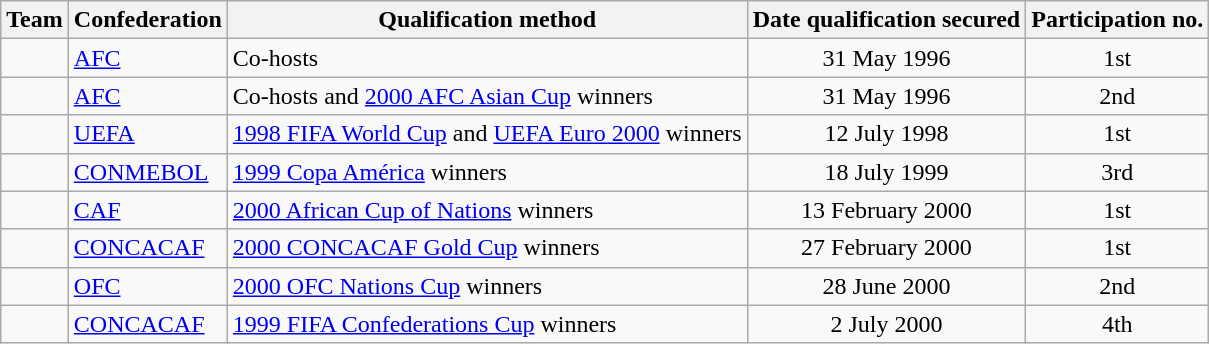<table class="wikitable sortable">
<tr>
<th>Team</th>
<th>Confederation</th>
<th>Qualification method</th>
<th>Date qualification secured</th>
<th>Participation no.</th>
</tr>
<tr>
<td></td>
<td><a href='#'>AFC</a></td>
<td>Co-hosts</td>
<td align=center>31 May 1996</td>
<td align=center>1st</td>
</tr>
<tr>
<td></td>
<td><a href='#'>AFC</a></td>
<td>Co-hosts and <a href='#'>2000 AFC Asian Cup</a> winners</td>
<td align=center>31 May 1996</td>
<td align=center>2nd</td>
</tr>
<tr>
<td></td>
<td><a href='#'>UEFA</a></td>
<td><a href='#'>1998 FIFA World Cup</a> and <a href='#'>UEFA Euro 2000</a> winners</td>
<td align=center>12 July 1998</td>
<td align=center>1st</td>
</tr>
<tr>
<td></td>
<td><a href='#'>CONMEBOL</a></td>
<td><a href='#'>1999 Copa América</a> winners</td>
<td align=center>18 July 1999</td>
<td align=center>3rd</td>
</tr>
<tr>
<td></td>
<td><a href='#'>CAF</a></td>
<td><a href='#'>2000 African Cup of Nations</a> winners</td>
<td align=center>13 February 2000</td>
<td align=center>1st</td>
</tr>
<tr>
<td></td>
<td><a href='#'>CONCACAF</a></td>
<td><a href='#'>2000 CONCACAF Gold Cup</a> winners</td>
<td align=center>27 February 2000</td>
<td align=center>1st</td>
</tr>
<tr>
<td></td>
<td><a href='#'>OFC</a></td>
<td><a href='#'>2000 OFC Nations Cup</a> winners</td>
<td align=center>28 June 2000</td>
<td align=center>2nd</td>
</tr>
<tr>
<td></td>
<td><a href='#'>CONCACAF</a></td>
<td><a href='#'>1999 FIFA Confederations Cup</a> winners</td>
<td align=center>2 July 2000</td>
<td align=center>4th</td>
</tr>
</table>
